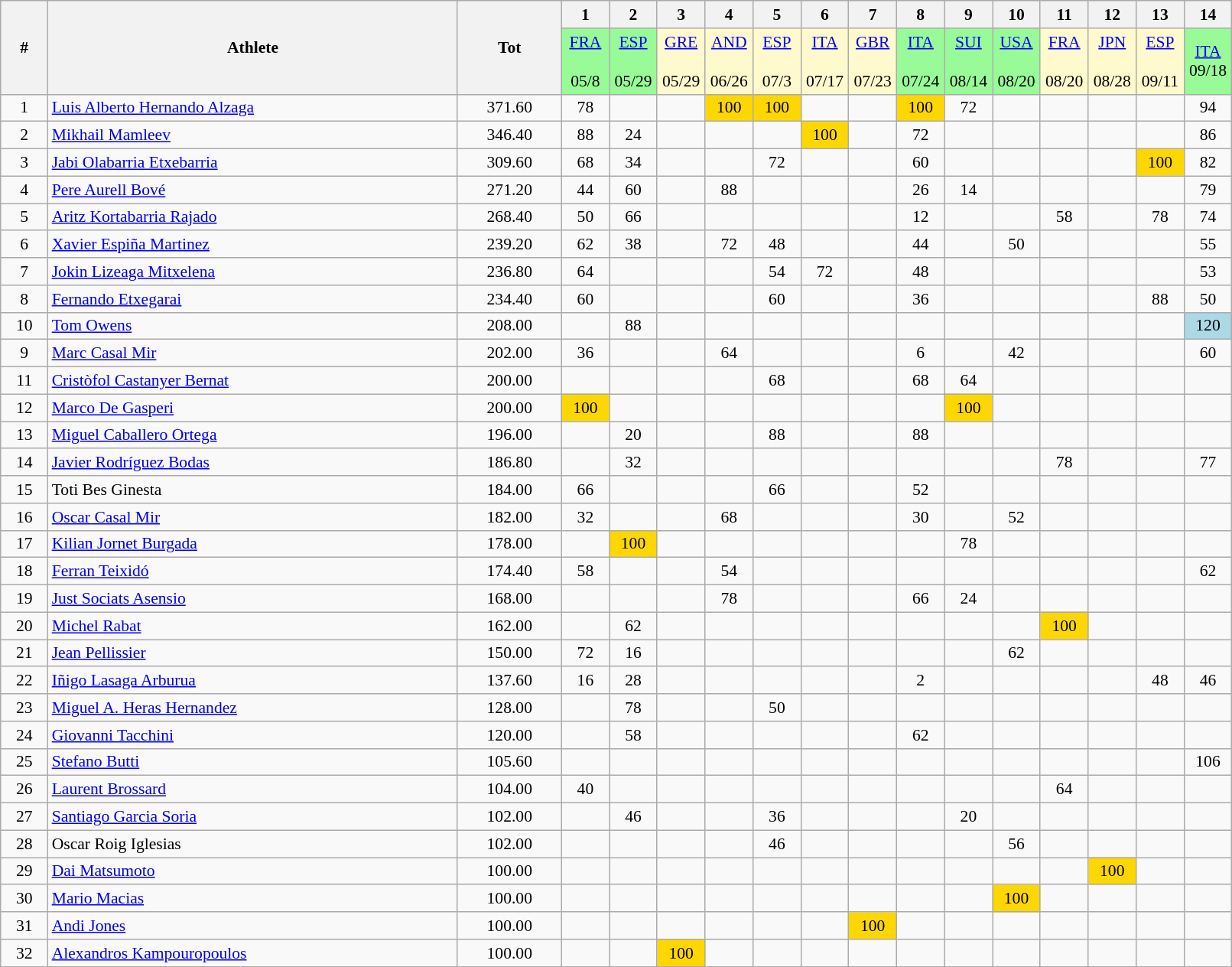<table class="wikitable" width=85% style="font-size:90%; text-align:center;">
<tr>
<th rowspan=2>#</th>
<th rowspan=2>Athlete</th>
<th rowspan=2>Tot</th>
<th>1</th>
<th>2</th>
<th>3</th>
<th>4</th>
<th>5</th>
<th>6</th>
<th>7</th>
<th>8</th>
<th>9</th>
<th>10</th>
<th>11</th>
<th>12</th>
<th>13</th>
<th>14</th>
</tr>
<tr>
<td width=35px bgcolor=palegreen><a href='#'>FRA</a><br><br>05/8</td>
<td width=35px bgcolor=palegreen><a href='#'>ESP</a><br><br> 05/29</td>
<td width=35px bgcolor=LemonChiffon><a href='#'>GRE</a><br><br>05/29</td>
<td width=35px bgcolor=LemonChiffon><a href='#'>AND</a><br><br>06/26</td>
<td width=35px bgcolor=LemonChiffon><a href='#'>ESP</a><br><br>07/3</td>
<td width=35px bgcolor=LemonChiffon><a href='#'>ITA</a><br><br>07/17</td>
<td width=35px bgcolor=LemonChiffon><a href='#'>GBR</a><br><br>07/23</td>
<td width=35px bgcolor=palegreen><a href='#'>ITA</a><br><br>07/24</td>
<td width=35px bgcolor=palegreen><a href='#'>SUI</a><br><br>08/14</td>
<td width=35px bgcolor=palegreen><a href='#'>USA</a><br><br>08/20</td>
<td width=35px bgcolor=LemonChiffon><a href='#'>FRA</a><br><br>08/20</td>
<td width=35px bgcolor=LemonChiffon><a href='#'>JPN</a><br><br>08/28</td>
<td width=35px bgcolor=LemonChiffon><a href='#'>ESP</a><br><br> 09/11</td>
<td width=35px bgcolor=palegreen><a href='#'>ITA</a><br> 09/18</td>
</tr>
<tr>
<td>1</td>
<td align=left> <a href='#'>Luis Alberto Hernando Alzaga</a></td>
<td>371.60</td>
<td>78</td>
<td></td>
<td></td>
<td bgcolor=gold>100</td>
<td bgcolor=gold>100</td>
<td></td>
<td></td>
<td bgcolor=gold>100</td>
<td>72</td>
<td></td>
<td></td>
<td></td>
<td></td>
<td>94</td>
</tr>
<tr>
<td>2</td>
<td align=left> <a href='#'>Mikhail Mamleev</a></td>
<td>346.40</td>
<td>88</td>
<td>24</td>
<td></td>
<td></td>
<td></td>
<td bgcolor=gold>100</td>
<td></td>
<td>72</td>
<td></td>
<td></td>
<td></td>
<td></td>
<td></td>
<td>86</td>
</tr>
<tr>
<td>3</td>
<td align=left> <a href='#'>Jabi Olabarria Etxebarria</a></td>
<td>309.60</td>
<td>68</td>
<td>34</td>
<td></td>
<td></td>
<td>72</td>
<td></td>
<td></td>
<td>60</td>
<td></td>
<td></td>
<td></td>
<td></td>
<td bgcolor=gold>100</td>
<td>82</td>
</tr>
<tr>
<td>4</td>
<td align=left> <a href='#'>Pere Aurell Bové</a></td>
<td>271.20</td>
<td>44</td>
<td>60</td>
<td></td>
<td>88</td>
<td></td>
<td></td>
<td></td>
<td>26</td>
<td>14</td>
<td></td>
<td></td>
<td></td>
<td></td>
<td>79</td>
</tr>
<tr>
<td>5</td>
<td align=left> <a href='#'>Aritz Kortabarria Rajado</a></td>
<td>268.40</td>
<td>50</td>
<td>66</td>
<td></td>
<td></td>
<td></td>
<td></td>
<td></td>
<td>12</td>
<td></td>
<td></td>
<td>58</td>
<td></td>
<td>78</td>
<td>74</td>
</tr>
<tr>
<td>6</td>
<td align=left> <a href='#'>Xavier Espiña Martinez</a></td>
<td>239.20</td>
<td>62</td>
<td>38</td>
<td></td>
<td>72</td>
<td>48</td>
<td></td>
<td></td>
<td>44</td>
<td></td>
<td>50</td>
<td></td>
<td></td>
<td></td>
<td>55</td>
</tr>
<tr>
<td>7</td>
<td align=left> <a href='#'>Jokin Lizeaga Mitxelena</a></td>
<td>236.80</td>
<td>64</td>
<td></td>
<td></td>
<td></td>
<td>54</td>
<td>72</td>
<td></td>
<td>48</td>
<td></td>
<td></td>
<td></td>
<td></td>
<td></td>
<td>53</td>
</tr>
<tr>
<td>8</td>
<td align=left> <a href='#'>Fernando Etxegarai</a></td>
<td>234.40</td>
<td>60</td>
<td></td>
<td></td>
<td></td>
<td>60</td>
<td></td>
<td></td>
<td>36</td>
<td></td>
<td></td>
<td></td>
<td></td>
<td>88</td>
<td>50</td>
</tr>
<tr>
<td>10</td>
<td align=left> <a href='#'>Tom Owens</a></td>
<td>208.00</td>
<td></td>
<td>88</td>
<td></td>
<td></td>
<td></td>
<td></td>
<td></td>
<td></td>
<td></td>
<td></td>
<td></td>
<td></td>
<td></td>
<td bgcolor=lightblue>120</td>
</tr>
<tr>
<td>9</td>
<td align=left> <a href='#'>Marc Casal Mir</a></td>
<td>202.00</td>
<td>36</td>
<td></td>
<td></td>
<td>64</td>
<td></td>
<td></td>
<td></td>
<td>6</td>
<td></td>
<td>42</td>
<td></td>
<td></td>
<td></td>
<td>60</td>
</tr>
<tr>
<td>11</td>
<td align=left> <a href='#'>Cristòfol Castanyer Bernat</a></td>
<td>200.00</td>
<td></td>
<td></td>
<td></td>
<td></td>
<td>68</td>
<td></td>
<td></td>
<td>68</td>
<td>64</td>
<td></td>
<td></td>
<td></td>
<td></td>
<td></td>
</tr>
<tr>
<td>12</td>
<td align=left> <a href='#'>Marco De Gasperi</a></td>
<td>200.00</td>
<td bgcolor=gold>100</td>
<td></td>
<td></td>
<td></td>
<td></td>
<td></td>
<td></td>
<td></td>
<td bgcolor=gold>100</td>
<td></td>
<td></td>
<td></td>
<td></td>
<td></td>
</tr>
<tr>
<td>13</td>
<td align=left> <a href='#'>Miguel Caballero Ortega</a></td>
<td>196.00</td>
<td></td>
<td>20</td>
<td></td>
<td></td>
<td>88</td>
<td></td>
<td></td>
<td>88</td>
<td></td>
<td></td>
<td></td>
<td></td>
<td></td>
<td></td>
</tr>
<tr>
<td>14</td>
<td align=left> <a href='#'>Javier Rodríguez Bodas</a></td>
<td>186.80</td>
<td></td>
<td>32</td>
<td></td>
<td></td>
<td></td>
<td></td>
<td></td>
<td></td>
<td></td>
<td></td>
<td>78</td>
<td></td>
<td></td>
<td>77</td>
</tr>
<tr>
<td>15</td>
<td align=left> Toti Bes Ginesta</td>
<td>184.00</td>
<td>66</td>
<td></td>
<td></td>
<td></td>
<td>66</td>
<td></td>
<td></td>
<td>52</td>
<td></td>
<td></td>
<td></td>
<td></td>
<td></td>
<td></td>
</tr>
<tr>
<td>16</td>
<td align=left> <a href='#'>Oscar Casal Mir</a></td>
<td>182.00</td>
<td>32</td>
<td></td>
<td></td>
<td>68</td>
<td></td>
<td></td>
<td></td>
<td>30</td>
<td></td>
<td>52</td>
<td></td>
<td></td>
<td></td>
<td></td>
</tr>
<tr>
<td>17</td>
<td align=left> <a href='#'>Kilian Jornet Burgada</a></td>
<td>178.00</td>
<td></td>
<td bgcolor=gold>100</td>
<td></td>
<td></td>
<td></td>
<td></td>
<td></td>
<td></td>
<td>78</td>
<td></td>
<td></td>
<td></td>
<td></td>
<td></td>
</tr>
<tr>
<td>18</td>
<td align=left> <a href='#'>Ferran Teixidó</a></td>
<td>174.40</td>
<td>58</td>
<td></td>
<td></td>
<td>54</td>
<td></td>
<td></td>
<td></td>
<td></td>
<td></td>
<td></td>
<td></td>
<td></td>
<td></td>
<td>62</td>
</tr>
<tr>
<td>19</td>
<td align=left> <a href='#'>Just Sociats Asensio</a></td>
<td>168.00</td>
<td></td>
<td></td>
<td></td>
<td>78</td>
<td></td>
<td></td>
<td></td>
<td>66</td>
<td>24</td>
<td></td>
<td></td>
<td></td>
<td></td>
<td></td>
</tr>
<tr>
<td>20</td>
<td align=left> <a href='#'>Michel Rabat</a></td>
<td>162.00</td>
<td></td>
<td>62</td>
<td></td>
<td></td>
<td></td>
<td></td>
<td></td>
<td></td>
<td></td>
<td></td>
<td bgcolor=gold>100</td>
<td></td>
<td></td>
<td></td>
</tr>
<tr>
<td>21</td>
<td align=left> <a href='#'>Jean Pellissier</a></td>
<td>150.00</td>
<td>72</td>
<td>16</td>
<td></td>
<td></td>
<td></td>
<td></td>
<td></td>
<td></td>
<td></td>
<td>62</td>
<td></td>
<td></td>
<td></td>
<td></td>
</tr>
<tr>
<td>22</td>
<td align=left> <a href='#'>Iñigo Lasaga Arburua</a></td>
<td>137.60</td>
<td>16</td>
<td>28</td>
<td></td>
<td></td>
<td></td>
<td></td>
<td></td>
<td>2</td>
<td></td>
<td></td>
<td></td>
<td></td>
<td>48</td>
<td>46</td>
</tr>
<tr>
<td>23</td>
<td align=left> <a href='#'>Miguel A. Heras Hernandez</a></td>
<td>128.00</td>
<td></td>
<td>78</td>
<td></td>
<td></td>
<td>50</td>
<td></td>
<td></td>
<td></td>
<td></td>
<td></td>
<td></td>
<td></td>
<td></td>
<td></td>
</tr>
<tr>
<td>24</td>
<td align=left> <a href='#'>Giovanni Tacchini</a></td>
<td>120.00</td>
<td></td>
<td>58</td>
<td></td>
<td></td>
<td></td>
<td></td>
<td></td>
<td>62</td>
<td></td>
<td></td>
<td></td>
<td></td>
<td></td>
<td></td>
</tr>
<tr>
<td>25</td>
<td align=left> <a href='#'>Stefano Butti</a></td>
<td>105.60</td>
<td></td>
<td></td>
<td></td>
<td></td>
<td></td>
<td></td>
<td></td>
<td></td>
<td></td>
<td></td>
<td></td>
<td></td>
<td></td>
<td>106</td>
</tr>
<tr>
<td>26</td>
<td align=left> <a href='#'>Laurent Brossard</a></td>
<td>104.00</td>
<td>40</td>
<td></td>
<td></td>
<td></td>
<td></td>
<td></td>
<td></td>
<td></td>
<td></td>
<td></td>
<td>64</td>
<td></td>
<td></td>
<td></td>
</tr>
<tr>
<td>27</td>
<td align=left> <a href='#'>Santiago Garcia Soria</a></td>
<td>102.00</td>
<td></td>
<td>46</td>
<td></td>
<td></td>
<td>36</td>
<td></td>
<td></td>
<td></td>
<td>20</td>
<td></td>
<td></td>
<td></td>
<td></td>
<td></td>
</tr>
<tr>
<td>28</td>
<td align=left> Oscar Roig Iglesias</td>
<td>102.00</td>
<td></td>
<td></td>
<td></td>
<td></td>
<td>46</td>
<td></td>
<td></td>
<td></td>
<td></td>
<td>56</td>
<td></td>
<td></td>
<td></td>
<td></td>
</tr>
<tr>
<td>29</td>
<td align=left> <a href='#'>Dai Matsumoto</a></td>
<td>100.00</td>
<td></td>
<td></td>
<td></td>
<td></td>
<td></td>
<td></td>
<td></td>
<td></td>
<td></td>
<td></td>
<td></td>
<td bgcolor=gold>100</td>
<td></td>
<td></td>
</tr>
<tr>
<td>30</td>
<td align=left> <a href='#'>Mario Macias</a></td>
<td>100.00</td>
<td></td>
<td></td>
<td></td>
<td></td>
<td></td>
<td></td>
<td></td>
<td></td>
<td></td>
<td bgcolor=gold>100</td>
<td></td>
<td></td>
<td></td>
<td></td>
</tr>
<tr>
<td>31</td>
<td align=left> <a href='#'>Andi Jones</a></td>
<td>100.00</td>
<td></td>
<td></td>
<td></td>
<td></td>
<td></td>
<td></td>
<td bgcolor=gold>100</td>
<td></td>
<td></td>
<td></td>
<td></td>
<td></td>
<td></td>
<td></td>
</tr>
<tr>
<td>32</td>
<td align=left> <a href='#'>Alexandros Kampouropoulos</a></td>
<td>100.00</td>
<td></td>
<td></td>
<td bgcolor=gold>100</td>
<td></td>
<td></td>
<td></td>
<td></td>
<td></td>
<td></td>
<td></td>
<td></td>
<td></td>
<td></td>
<td></td>
</tr>
</table>
